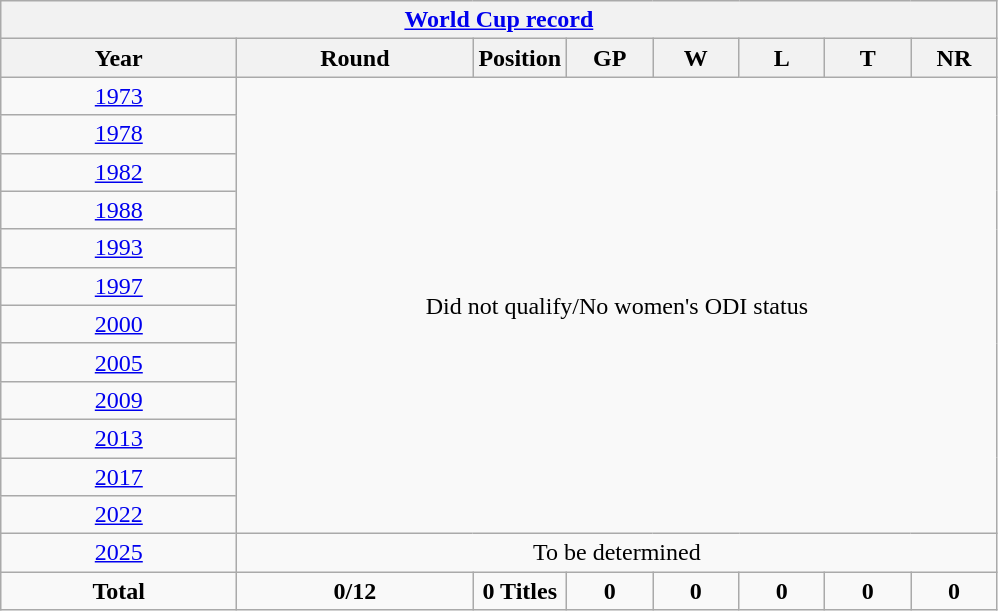<table class="wikitable" style="text-align: center;">
<tr>
<th colspan=8><a href='#'>World Cup record</a></th>
</tr>
<tr>
<th width=150>Year</th>
<th width=150>Round</th>
<th width=50>Position</th>
<th width=50>GP</th>
<th width=50>W</th>
<th width=50>L</th>
<th width=50>T</th>
<th width=50>NR</th>
</tr>
<tr>
<td> <a href='#'>1973</a></td>
<td colspan=7  rowspan=12>Did not qualify/No women's ODI status</td>
</tr>
<tr>
<td> <a href='#'>1978</a></td>
</tr>
<tr>
<td> <a href='#'>1982</a></td>
</tr>
<tr>
<td> <a href='#'>1988</a></td>
</tr>
<tr>
<td> <a href='#'>1993</a></td>
</tr>
<tr>
<td> <a href='#'>1997</a></td>
</tr>
<tr>
<td> <a href='#'>2000</a></td>
</tr>
<tr>
<td> <a href='#'>2005</a></td>
</tr>
<tr>
<td> <a href='#'>2009</a></td>
</tr>
<tr>
<td> <a href='#'>2013</a></td>
</tr>
<tr>
<td> <a href='#'>2017</a></td>
</tr>
<tr>
<td> <a href='#'>2022</a></td>
</tr>
<tr>
<td> <a href='#'>2025</a></td>
<td colspan=8>To be determined</td>
</tr>
<tr>
<td><strong>Total</strong></td>
<td><strong>0/12</strong></td>
<td><strong>0 Titles</strong></td>
<td><strong>0</strong></td>
<td><strong>0</strong></td>
<td><strong>0</strong></td>
<td><strong>0</strong></td>
<td><strong>0</strong></td>
</tr>
</table>
